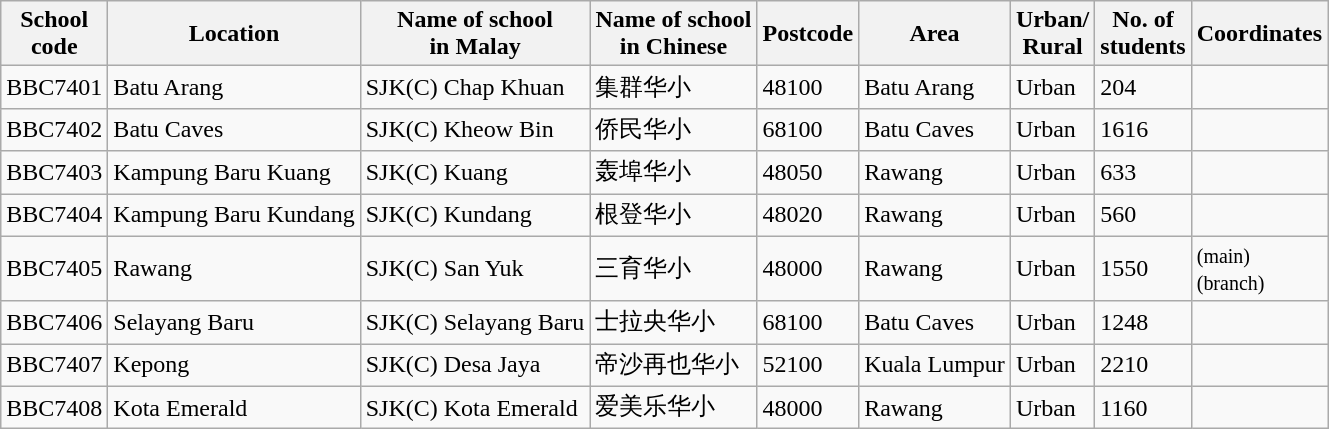<table class="wikitable sortable">
<tr>
<th>School<br>code</th>
<th>Location</th>
<th>Name of school<br>in Malay</th>
<th>Name of school<br>in Chinese</th>
<th>Postcode</th>
<th>Area</th>
<th>Urban/<br>Rural</th>
<th>No. of<br>students</th>
<th>Coordinates</th>
</tr>
<tr>
<td>BBC7401</td>
<td>Batu Arang</td>
<td>SJK(C) Chap Khuan</td>
<td>集群华小</td>
<td>48100</td>
<td>Batu Arang</td>
<td>Urban</td>
<td>204</td>
<td></td>
</tr>
<tr>
<td>BBC7402</td>
<td>Batu Caves</td>
<td>SJK(C) Kheow Bin</td>
<td>侨民华小</td>
<td>68100</td>
<td>Batu Caves</td>
<td>Urban</td>
<td>1616</td>
<td></td>
</tr>
<tr>
<td>BBC7403</td>
<td>Kampung Baru Kuang</td>
<td>SJK(C) Kuang</td>
<td>轰埠华小</td>
<td>48050</td>
<td>Rawang</td>
<td>Urban</td>
<td>633</td>
<td></td>
</tr>
<tr>
<td>BBC7404</td>
<td>Kampung Baru Kundang</td>
<td>SJK(C) Kundang</td>
<td>根登华小</td>
<td>48020</td>
<td>Rawang</td>
<td>Urban</td>
<td>560</td>
<td></td>
</tr>
<tr>
<td>BBC7405</td>
<td>Rawang</td>
<td>SJK(C) San Yuk</td>
<td>三育华小</td>
<td>48000</td>
<td>Rawang</td>
<td>Urban</td>
<td>1550</td>
<td> <small>(main)</small><br> <small>(branch)</small></td>
</tr>
<tr>
<td>BBC7406</td>
<td>Selayang Baru</td>
<td>SJK(C) Selayang Baru</td>
<td>士拉央华小</td>
<td>68100</td>
<td>Batu Caves</td>
<td>Urban</td>
<td>1248</td>
<td></td>
</tr>
<tr>
<td>BBC7407</td>
<td>Kepong</td>
<td>SJK(C) Desa Jaya</td>
<td>帝沙再也华小</td>
<td>52100</td>
<td>Kuala Lumpur</td>
<td>Urban</td>
<td>2210</td>
<td></td>
</tr>
<tr>
<td>BBC7408</td>
<td>Kota Emerald</td>
<td>SJK(C) Kota Emerald</td>
<td>爱美乐华小</td>
<td>48000</td>
<td>Rawang</td>
<td>Urban</td>
<td>1160</td>
<td></td>
</tr>
</table>
